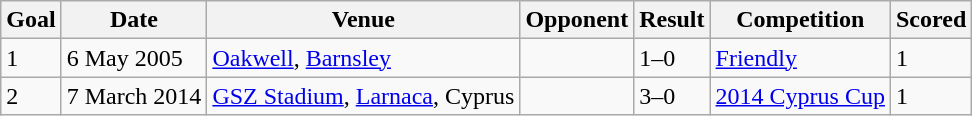<table class="wikitable">
<tr>
<th>Goal</th>
<th>Date</th>
<th>Venue</th>
<th>Opponent</th>
<th>Result</th>
<th>Competition</th>
<th>Scored</th>
</tr>
<tr>
<td>1</td>
<td>6 May 2005</td>
<td><a href='#'>Oakwell</a>, <a href='#'>Barnsley</a></td>
<td></td>
<td>1–0</td>
<td><a href='#'>Friendly</a></td>
<td>1</td>
</tr>
<tr>
<td>2</td>
<td>7 March 2014</td>
<td><a href='#'>GSZ Stadium</a>, <a href='#'>Larnaca</a>, Cyprus</td>
<td></td>
<td align=left>3–0</td>
<td><a href='#'>2014 Cyprus Cup</a></td>
<td>1</td>
</tr>
</table>
